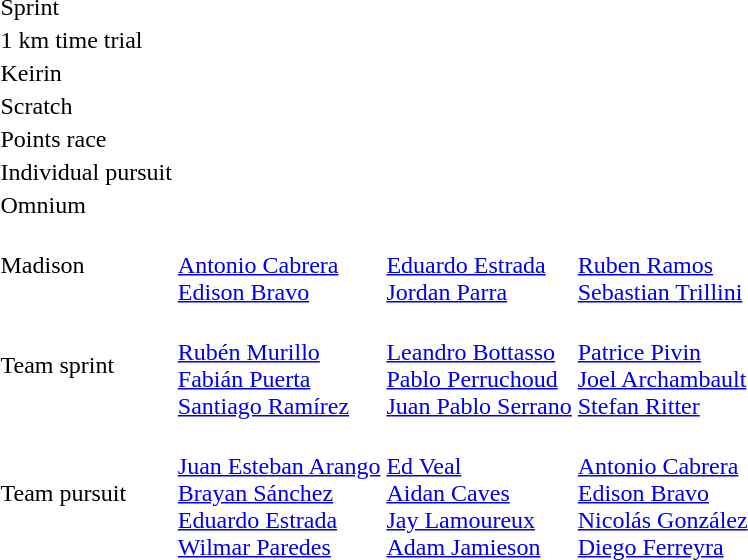<table>
<tr>
<td>Sprint</td>
<td></td>
<td></td>
<td></td>
</tr>
<tr>
<td>1 km time trial</td>
<td></td>
<td></td>
<td></td>
</tr>
<tr>
<td>Keirin</td>
<td></td>
<td></td>
<td></td>
</tr>
<tr>
<td>Scratch</td>
<td></td>
<td></td>
<td></td>
</tr>
<tr>
<td>Points race</td>
<td></td>
<td></td>
<td></td>
</tr>
<tr>
<td>Individual pursuit</td>
<td></td>
<td></td>
<td></td>
</tr>
<tr>
<td>Omnium</td>
<td></td>
<td></td>
<td></td>
</tr>
<tr>
<td>Madison</td>
<td><br><a href='#'>Antonio Cabrera</a><br><a href='#'>Edison Bravo</a></td>
<td><br><a href='#'>Eduardo Estrada</a><br><a href='#'>Jordan Parra</a></td>
<td><br><a href='#'>Ruben Ramos</a><br><a href='#'>Sebastian Trillini</a></td>
</tr>
<tr>
<td>Team sprint</td>
<td><br><a href='#'>Rubén Murillo</a><br><a href='#'>Fabián Puerta</a><br><a href='#'>Santiago Ramírez</a></td>
<td><br><a href='#'>Leandro Bottasso</a><br><a href='#'>Pablo Perruchoud</a><br><a href='#'>Juan Pablo Serrano</a></td>
<td><br><a href='#'>Patrice Pivin</a><br><a href='#'>Joel Archambault</a><br><a href='#'>Stefan Ritter</a></td>
</tr>
<tr>
<td>Team pursuit</td>
<td><br><a href='#'>Juan Esteban Arango</a><br><a href='#'>Brayan Sánchez</a><br><a href='#'>Eduardo Estrada</a><br><a href='#'>Wilmar Paredes</a></td>
<td><br><a href='#'>Ed Veal</a><br><a href='#'>Aidan Caves</a><br><a href='#'>Jay Lamoureux</a><br><a href='#'>Adam Jamieson</a></td>
<td><br><a href='#'>Antonio Cabrera</a><br><a href='#'>Edison Bravo</a><br><a href='#'>Nicolás González</a><br><a href='#'>Diego Ferreyra</a></td>
</tr>
</table>
